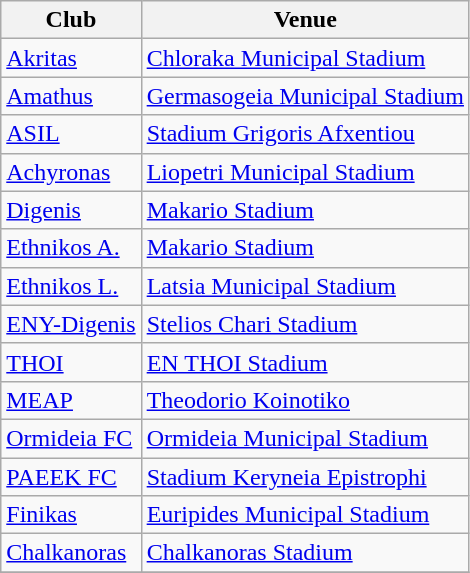<table class="wikitable">
<tr>
<th>Club</th>
<th>Venue</th>
</tr>
<tr>
<td><a href='#'>Akritas</a></td>
<td><a href='#'>Chloraka Municipal Stadium</a></td>
</tr>
<tr>
<td><a href='#'>Amathus</a></td>
<td><a href='#'>Germasogeia Municipal Stadium</a></td>
</tr>
<tr>
<td><a href='#'>ASIL</a></td>
<td><a href='#'>Stadium Grigoris Afxentiou</a></td>
</tr>
<tr>
<td><a href='#'>Achyronas</a></td>
<td><a href='#'>Liopetri Municipal Stadium</a></td>
</tr>
<tr>
<td><a href='#'>Digenis</a></td>
<td><a href='#'>Makario Stadium</a></td>
</tr>
<tr>
<td><a href='#'>Ethnikos A.</a></td>
<td><a href='#'>Makario Stadium</a></td>
</tr>
<tr>
<td><a href='#'>Ethnikos L.</a></td>
<td><a href='#'>Latsia Municipal Stadium</a></td>
</tr>
<tr>
<td><a href='#'>ENY-Digenis</a></td>
<td><a href='#'>Stelios Chari Stadium</a></td>
</tr>
<tr>
<td><a href='#'>THOI</a></td>
<td><a href='#'>EN THOI Stadium</a></td>
</tr>
<tr>
<td><a href='#'>MEAP</a></td>
<td><a href='#'>Theodorio Koinotiko</a></td>
</tr>
<tr>
<td><a href='#'>Ormideia FC</a></td>
<td><a href='#'>Ormideia Municipal Stadium</a></td>
</tr>
<tr>
<td><a href='#'>PAEEK FC</a></td>
<td><a href='#'>Stadium Keryneia Epistrophi</a></td>
</tr>
<tr>
<td><a href='#'>Finikas</a></td>
<td><a href='#'>Euripides Municipal Stadium</a></td>
</tr>
<tr>
<td><a href='#'>Chalkanoras</a></td>
<td><a href='#'>Chalkanoras Stadium</a></td>
</tr>
<tr>
</tr>
</table>
